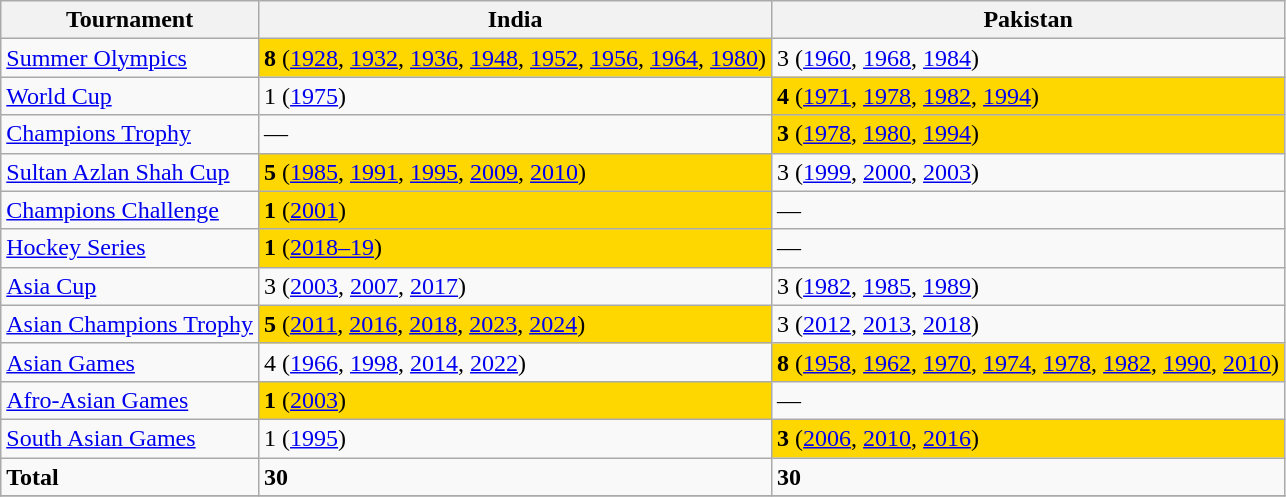<table class="wikitable">
<tr>
<th>Tournament</th>
<th> India</th>
<th> Pakistan</th>
</tr>
<tr>
<td><a href='#'>Summer Olympics</a></td>
<td style=background:gold><strong>8</strong> (<a href='#'>1928</a>, <a href='#'>1932</a>, <a href='#'>1936</a>, <a href='#'>1948</a>, <a href='#'>1952</a>, <a href='#'>1956</a>, <a href='#'>1964</a>, <a href='#'>1980</a>)</td>
<td>3 (<a href='#'>1960</a>, <a href='#'>1968</a>, <a href='#'>1984</a>)</td>
</tr>
<tr>
<td><a href='#'>World Cup</a></td>
<td>1 (<a href='#'>1975</a>)</td>
<td style=background:gold><strong>4</strong> (<a href='#'>1971</a>, <a href='#'>1978</a>, <a href='#'>1982</a>, <a href='#'>1994</a>)</td>
</tr>
<tr>
<td><a href='#'>Champions Trophy</a></td>
<td>—</td>
<td style=background:gold><strong>3</strong> (<a href='#'>1978</a>, <a href='#'>1980</a>, <a href='#'>1994</a>)</td>
</tr>
<tr>
<td><a href='#'>Sultan Azlan Shah Cup</a></td>
<td style=background:gold><strong>5</strong> (<a href='#'>1985</a>, <a href='#'>1991</a>, <a href='#'>1995</a>, <a href='#'>2009</a>, <a href='#'>2010</a>)</td>
<td>3 (<a href='#'>1999</a>, <a href='#'>2000</a>, <a href='#'>2003</a>)</td>
</tr>
<tr>
<td><a href='#'>Champions Challenge</a></td>
<td style=background:gold><strong>1</strong> (<a href='#'>2001</a>)</td>
<td>—</td>
</tr>
<tr>
<td><a href='#'>Hockey Series</a></td>
<td style=background:gold><strong>1</strong> (<a href='#'>2018–19</a>)</td>
<td>—</td>
</tr>
<tr>
<td><a href='#'>Asia Cup</a></td>
<td>3 (<a href='#'>2003</a>, <a href='#'>2007</a>, <a href='#'>2017</a>)</td>
<td>3 (<a href='#'>1982</a>, <a href='#'>1985</a>, <a href='#'>1989</a>)</td>
</tr>
<tr>
<td><a href='#'>Asian Champions Trophy</a></td>
<td style=background:gold><strong>5</strong> (<a href='#'>2011</a>, <a href='#'>2016</a>, <a href='#'>2018</a>, <a href='#'>2023</a>, <a href='#'>2024</a>)</td>
<td>3 (<a href='#'>2012</a>, <a href='#'>2013</a>, <a href='#'>2018</a>)</td>
</tr>
<tr>
<td><a href='#'>Asian Games</a></td>
<td>4 (<a href='#'>1966</a>, <a href='#'>1998</a>, <a href='#'>2014</a>, <a href='#'>2022</a>)</td>
<td style=background:gold><strong>8</strong> (<a href='#'>1958</a>, <a href='#'>1962</a>, <a href='#'>1970</a>, <a href='#'>1974</a>, <a href='#'>1978</a>, <a href='#'>1982</a>, <a href='#'>1990</a>, <a href='#'>2010</a>)</td>
</tr>
<tr>
<td><a href='#'>Afro-Asian Games</a></td>
<td style=background:gold><strong>1</strong> (<a href='#'>2003</a>)</td>
<td>—</td>
</tr>
<tr>
<td><a href='#'>South Asian Games</a></td>
<td>1 (<a href='#'>1995</a>)</td>
<td style=background:gold><strong>3</strong> (<a href='#'>2006</a>, <a href='#'>2010</a>, <a href='#'>2016</a>)</td>
</tr>
<tr>
<td><strong>Total</strong></td>
<td><strong>30</strong></td>
<td><strong>30</strong></td>
</tr>
<tr>
</tr>
</table>
